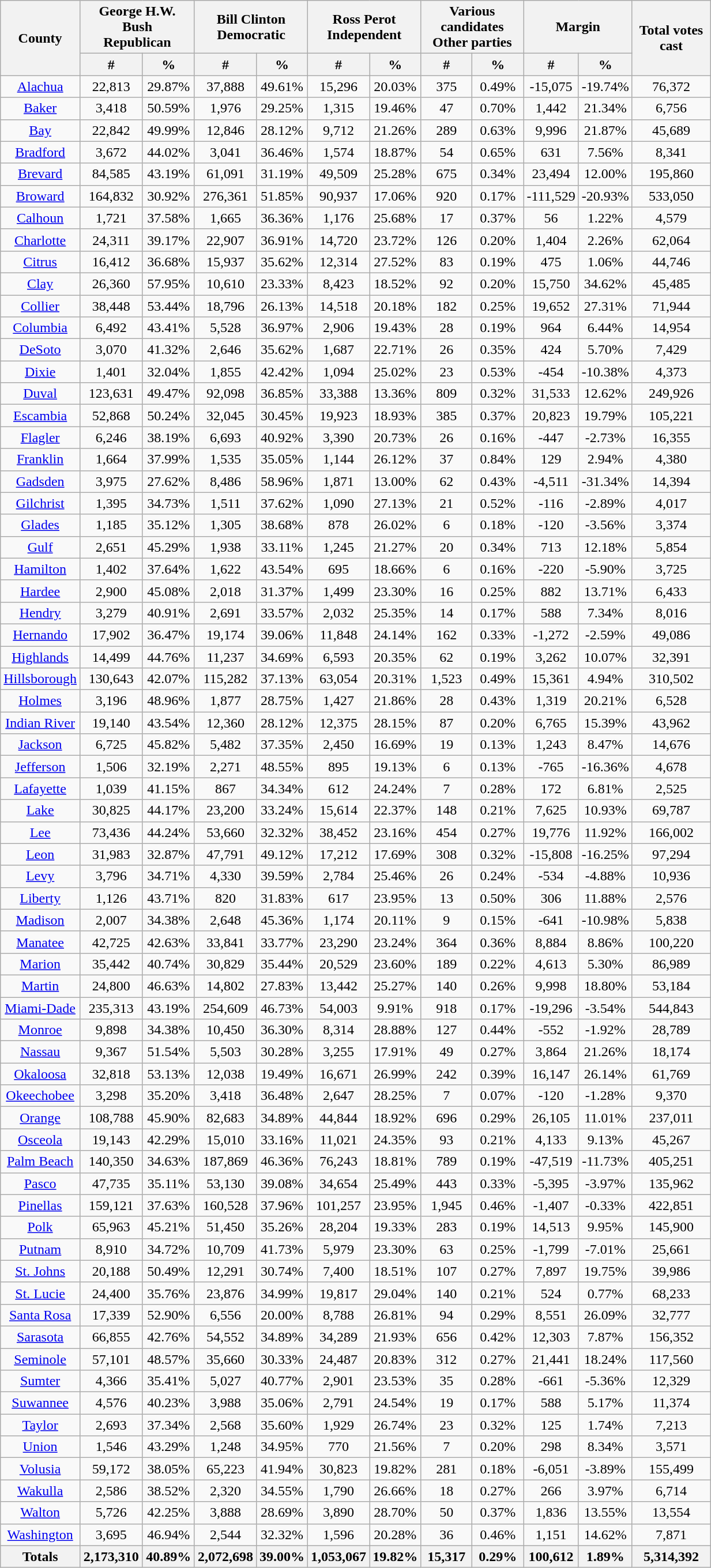<table width="65%"  class="wikitable sortable" style="text-align:center">
<tr>
<th style="text-align:center;" rowspan="2">County</th>
<th style="text-align:center;" colspan="2">George H.W. Bush<br>Republican</th>
<th style="text-align:center;" colspan="2">Bill Clinton<br>Democratic</th>
<th style="text-align:center;" colspan="2">Ross Perot<br>Independent</th>
<th style="text-align:center;" colspan="2">Various candidates<br>Other parties</th>
<th style="text-align:center;" colspan="2">Margin</th>
<th style="text-align:center;" rowspan="2">Total votes cast</th>
</tr>
<tr>
<th style="text-align:center;" data-sort-type="number">#</th>
<th style="text-align:center;" data-sort-type="number">%</th>
<th style="text-align:center;" data-sort-type="number">#</th>
<th style="text-align:center;" data-sort-type="number">%</th>
<th style="text-align:center;" data-sort-type="number">#</th>
<th style="text-align:center;" data-sort-type="number">%</th>
<th style="text-align:center;" data-sort-type="number">#</th>
<th style="text-align:center;" data-sort-type="number">%</th>
<th style="text-align:center;" data-sort-type="number">#</th>
<th style="text-align:center;" data-sort-type="number">%</th>
</tr>
<tr style="text-align:center;">
<td><a href='#'>Alachua</a></td>
<td>22,813</td>
<td>29.87%</td>
<td>37,888</td>
<td>49.61%</td>
<td>15,296</td>
<td>20.03%</td>
<td>375</td>
<td>0.49%</td>
<td>-15,075</td>
<td>-19.74%</td>
<td>76,372</td>
</tr>
<tr style="text-align:center;">
<td><a href='#'>Baker</a></td>
<td>3,418</td>
<td>50.59%</td>
<td>1,976</td>
<td>29.25%</td>
<td>1,315</td>
<td>19.46%</td>
<td>47</td>
<td>0.70%</td>
<td>1,442</td>
<td>21.34%</td>
<td>6,756</td>
</tr>
<tr style="text-align:center;">
<td><a href='#'>Bay</a></td>
<td>22,842</td>
<td>49.99%</td>
<td>12,846</td>
<td>28.12%</td>
<td>9,712</td>
<td>21.26%</td>
<td>289</td>
<td>0.63%</td>
<td>9,996</td>
<td>21.87%</td>
<td>45,689</td>
</tr>
<tr style="text-align:center;">
<td><a href='#'>Bradford</a></td>
<td>3,672</td>
<td>44.02%</td>
<td>3,041</td>
<td>36.46%</td>
<td>1,574</td>
<td>18.87%</td>
<td>54</td>
<td>0.65%</td>
<td>631</td>
<td>7.56%</td>
<td>8,341</td>
</tr>
<tr style="text-align:center;">
<td><a href='#'>Brevard</a></td>
<td>84,585</td>
<td>43.19%</td>
<td>61,091</td>
<td>31.19%</td>
<td>49,509</td>
<td>25.28%</td>
<td>675</td>
<td>0.34%</td>
<td>23,494</td>
<td>12.00%</td>
<td>195,860</td>
</tr>
<tr style="text-align:center;">
<td><a href='#'>Broward</a></td>
<td>164,832</td>
<td>30.92%</td>
<td>276,361</td>
<td>51.85%</td>
<td>90,937</td>
<td>17.06%</td>
<td>920</td>
<td>0.17%</td>
<td>-111,529</td>
<td>-20.93%</td>
<td>533,050</td>
</tr>
<tr style="text-align:center;">
<td><a href='#'>Calhoun</a></td>
<td>1,721</td>
<td>37.58%</td>
<td>1,665</td>
<td>36.36%</td>
<td>1,176</td>
<td>25.68%</td>
<td>17</td>
<td>0.37%</td>
<td>56</td>
<td>1.22%</td>
<td>4,579</td>
</tr>
<tr style="text-align:center;">
<td><a href='#'>Charlotte</a></td>
<td>24,311</td>
<td>39.17%</td>
<td>22,907</td>
<td>36.91%</td>
<td>14,720</td>
<td>23.72%</td>
<td>126</td>
<td>0.20%</td>
<td>1,404</td>
<td>2.26%</td>
<td>62,064</td>
</tr>
<tr style="text-align:center;">
<td><a href='#'>Citrus</a></td>
<td>16,412</td>
<td>36.68%</td>
<td>15,937</td>
<td>35.62%</td>
<td>12,314</td>
<td>27.52%</td>
<td>83</td>
<td>0.19%</td>
<td>475</td>
<td>1.06%</td>
<td>44,746</td>
</tr>
<tr style="text-align:center;">
<td><a href='#'>Clay</a></td>
<td>26,360</td>
<td>57.95%</td>
<td>10,610</td>
<td>23.33%</td>
<td>8,423</td>
<td>18.52%</td>
<td>92</td>
<td>0.20%</td>
<td>15,750</td>
<td>34.62%</td>
<td>45,485</td>
</tr>
<tr style="text-align:center;">
<td><a href='#'>Collier</a></td>
<td>38,448</td>
<td>53.44%</td>
<td>18,796</td>
<td>26.13%</td>
<td>14,518</td>
<td>20.18%</td>
<td>182</td>
<td>0.25%</td>
<td>19,652</td>
<td>27.31%</td>
<td>71,944</td>
</tr>
<tr style="text-align:center;">
<td><a href='#'>Columbia</a></td>
<td>6,492</td>
<td>43.41%</td>
<td>5,528</td>
<td>36.97%</td>
<td>2,906</td>
<td>19.43%</td>
<td>28</td>
<td>0.19%</td>
<td>964</td>
<td>6.44%</td>
<td>14,954</td>
</tr>
<tr style="text-align:center;">
<td><a href='#'>DeSoto</a></td>
<td>3,070</td>
<td>41.32%</td>
<td>2,646</td>
<td>35.62%</td>
<td>1,687</td>
<td>22.71%</td>
<td>26</td>
<td>0.35%</td>
<td>424</td>
<td>5.70%</td>
<td>7,429</td>
</tr>
<tr style="text-align:center;">
<td><a href='#'>Dixie</a></td>
<td>1,401</td>
<td>32.04%</td>
<td>1,855</td>
<td>42.42%</td>
<td>1,094</td>
<td>25.02%</td>
<td>23</td>
<td>0.53%</td>
<td>-454</td>
<td>-10.38%</td>
<td>4,373</td>
</tr>
<tr style="text-align:center;">
<td><a href='#'>Duval</a></td>
<td>123,631</td>
<td>49.47%</td>
<td>92,098</td>
<td>36.85%</td>
<td>33,388</td>
<td>13.36%</td>
<td>809</td>
<td>0.32%</td>
<td>31,533</td>
<td>12.62%</td>
<td>249,926</td>
</tr>
<tr style="text-align:center;">
<td><a href='#'>Escambia</a></td>
<td>52,868</td>
<td>50.24%</td>
<td>32,045</td>
<td>30.45%</td>
<td>19,923</td>
<td>18.93%</td>
<td>385</td>
<td>0.37%</td>
<td>20,823</td>
<td>19.79%</td>
<td>105,221</td>
</tr>
<tr style="text-align:center;">
<td><a href='#'>Flagler</a></td>
<td>6,246</td>
<td>38.19%</td>
<td>6,693</td>
<td>40.92%</td>
<td>3,390</td>
<td>20.73%</td>
<td>26</td>
<td>0.16%</td>
<td>-447</td>
<td>-2.73%</td>
<td>16,355</td>
</tr>
<tr style="text-align:center;">
<td><a href='#'>Franklin</a></td>
<td>1,664</td>
<td>37.99%</td>
<td>1,535</td>
<td>35.05%</td>
<td>1,144</td>
<td>26.12%</td>
<td>37</td>
<td>0.84%</td>
<td>129</td>
<td>2.94%</td>
<td>4,380</td>
</tr>
<tr style="text-align:center;">
<td><a href='#'>Gadsden</a></td>
<td>3,975</td>
<td>27.62%</td>
<td>8,486</td>
<td>58.96%</td>
<td>1,871</td>
<td>13.00%</td>
<td>62</td>
<td>0.43%</td>
<td>-4,511</td>
<td>-31.34%</td>
<td>14,394</td>
</tr>
<tr style="text-align:center;">
<td><a href='#'>Gilchrist</a></td>
<td>1,395</td>
<td>34.73%</td>
<td>1,511</td>
<td>37.62%</td>
<td>1,090</td>
<td>27.13%</td>
<td>21</td>
<td>0.52%</td>
<td>-116</td>
<td>-2.89%</td>
<td>4,017</td>
</tr>
<tr style="text-align:center;">
<td><a href='#'>Glades</a></td>
<td>1,185</td>
<td>35.12%</td>
<td>1,305</td>
<td>38.68%</td>
<td>878</td>
<td>26.02%</td>
<td>6</td>
<td>0.18%</td>
<td>-120</td>
<td>-3.56%</td>
<td>3,374</td>
</tr>
<tr style="text-align:center;">
<td><a href='#'>Gulf</a></td>
<td>2,651</td>
<td>45.29%</td>
<td>1,938</td>
<td>33.11%</td>
<td>1,245</td>
<td>21.27%</td>
<td>20</td>
<td>0.34%</td>
<td>713</td>
<td>12.18%</td>
<td>5,854</td>
</tr>
<tr style="text-align:center;">
<td><a href='#'>Hamilton</a></td>
<td>1,402</td>
<td>37.64%</td>
<td>1,622</td>
<td>43.54%</td>
<td>695</td>
<td>18.66%</td>
<td>6</td>
<td>0.16%</td>
<td>-220</td>
<td>-5.90%</td>
<td>3,725</td>
</tr>
<tr style="text-align:center;">
<td><a href='#'>Hardee</a></td>
<td>2,900</td>
<td>45.08%</td>
<td>2,018</td>
<td>31.37%</td>
<td>1,499</td>
<td>23.30%</td>
<td>16</td>
<td>0.25%</td>
<td>882</td>
<td>13.71%</td>
<td>6,433</td>
</tr>
<tr style="text-align:center;">
<td><a href='#'>Hendry</a></td>
<td>3,279</td>
<td>40.91%</td>
<td>2,691</td>
<td>33.57%</td>
<td>2,032</td>
<td>25.35%</td>
<td>14</td>
<td>0.17%</td>
<td>588</td>
<td>7.34%</td>
<td>8,016</td>
</tr>
<tr style="text-align:center;">
<td><a href='#'>Hernando</a></td>
<td>17,902</td>
<td>36.47%</td>
<td>19,174</td>
<td>39.06%</td>
<td>11,848</td>
<td>24.14%</td>
<td>162</td>
<td>0.33%</td>
<td>-1,272</td>
<td>-2.59%</td>
<td>49,086</td>
</tr>
<tr style="text-align:center;">
<td><a href='#'>Highlands</a></td>
<td>14,499</td>
<td>44.76%</td>
<td>11,237</td>
<td>34.69%</td>
<td>6,593</td>
<td>20.35%</td>
<td>62</td>
<td>0.19%</td>
<td>3,262</td>
<td>10.07%</td>
<td>32,391</td>
</tr>
<tr style="text-align:center;">
<td><a href='#'>Hillsborough</a></td>
<td>130,643</td>
<td>42.07%</td>
<td>115,282</td>
<td>37.13%</td>
<td>63,054</td>
<td>20.31%</td>
<td>1,523</td>
<td>0.49%</td>
<td>15,361</td>
<td>4.94%</td>
<td>310,502</td>
</tr>
<tr style="text-align:center;">
<td><a href='#'>Holmes</a></td>
<td>3,196</td>
<td>48.96%</td>
<td>1,877</td>
<td>28.75%</td>
<td>1,427</td>
<td>21.86%</td>
<td>28</td>
<td>0.43%</td>
<td>1,319</td>
<td>20.21%</td>
<td>6,528</td>
</tr>
<tr style="text-align:center;">
<td><a href='#'>Indian River</a></td>
<td>19,140</td>
<td>43.54%</td>
<td>12,360</td>
<td>28.12%</td>
<td>12,375</td>
<td>28.15%</td>
<td>87</td>
<td>0.20%</td>
<td>6,765</td>
<td>15.39%</td>
<td>43,962</td>
</tr>
<tr style="text-align:center;">
<td><a href='#'>Jackson</a></td>
<td>6,725</td>
<td>45.82%</td>
<td>5,482</td>
<td>37.35%</td>
<td>2,450</td>
<td>16.69%</td>
<td>19</td>
<td>0.13%</td>
<td>1,243</td>
<td>8.47%</td>
<td>14,676</td>
</tr>
<tr style="text-align:center;">
<td><a href='#'>Jefferson</a></td>
<td>1,506</td>
<td>32.19%</td>
<td>2,271</td>
<td>48.55%</td>
<td>895</td>
<td>19.13%</td>
<td>6</td>
<td>0.13%</td>
<td>-765</td>
<td>-16.36%</td>
<td>4,678</td>
</tr>
<tr style="text-align:center;">
<td><a href='#'>Lafayette</a></td>
<td>1,039</td>
<td>41.15%</td>
<td>867</td>
<td>34.34%</td>
<td>612</td>
<td>24.24%</td>
<td>7</td>
<td>0.28%</td>
<td>172</td>
<td>6.81%</td>
<td>2,525</td>
</tr>
<tr style="text-align:center;">
<td><a href='#'>Lake</a></td>
<td>30,825</td>
<td>44.17%</td>
<td>23,200</td>
<td>33.24%</td>
<td>15,614</td>
<td>22.37%</td>
<td>148</td>
<td>0.21%</td>
<td>7,625</td>
<td>10.93%</td>
<td>69,787</td>
</tr>
<tr style="text-align:center;">
<td><a href='#'>Lee</a></td>
<td>73,436</td>
<td>44.24%</td>
<td>53,660</td>
<td>32.32%</td>
<td>38,452</td>
<td>23.16%</td>
<td>454</td>
<td>0.27%</td>
<td>19,776</td>
<td>11.92%</td>
<td>166,002</td>
</tr>
<tr style="text-align:center;">
<td><a href='#'>Leon</a></td>
<td>31,983</td>
<td>32.87%</td>
<td>47,791</td>
<td>49.12%</td>
<td>17,212</td>
<td>17.69%</td>
<td>308</td>
<td>0.32%</td>
<td>-15,808</td>
<td>-16.25%</td>
<td>97,294</td>
</tr>
<tr style="text-align:center;">
<td><a href='#'>Levy</a></td>
<td>3,796</td>
<td>34.71%</td>
<td>4,330</td>
<td>39.59%</td>
<td>2,784</td>
<td>25.46%</td>
<td>26</td>
<td>0.24%</td>
<td>-534</td>
<td>-4.88%</td>
<td>10,936</td>
</tr>
<tr style="text-align:center;">
<td><a href='#'>Liberty</a></td>
<td>1,126</td>
<td>43.71%</td>
<td>820</td>
<td>31.83%</td>
<td>617</td>
<td>23.95%</td>
<td>13</td>
<td>0.50%</td>
<td>306</td>
<td>11.88%</td>
<td>2,576</td>
</tr>
<tr style="text-align:center;">
<td><a href='#'>Madison</a></td>
<td>2,007</td>
<td>34.38%</td>
<td>2,648</td>
<td>45.36%</td>
<td>1,174</td>
<td>20.11%</td>
<td>9</td>
<td>0.15%</td>
<td>-641</td>
<td>-10.98%</td>
<td>5,838</td>
</tr>
<tr style="text-align:center;">
<td><a href='#'>Manatee</a></td>
<td>42,725</td>
<td>42.63%</td>
<td>33,841</td>
<td>33.77%</td>
<td>23,290</td>
<td>23.24%</td>
<td>364</td>
<td>0.36%</td>
<td>8,884</td>
<td>8.86%</td>
<td>100,220</td>
</tr>
<tr style="text-align:center;">
<td><a href='#'>Marion</a></td>
<td>35,442</td>
<td>40.74%</td>
<td>30,829</td>
<td>35.44%</td>
<td>20,529</td>
<td>23.60%</td>
<td>189</td>
<td>0.22%</td>
<td>4,613</td>
<td>5.30%</td>
<td>86,989</td>
</tr>
<tr style="text-align:center;">
<td><a href='#'>Martin</a></td>
<td>24,800</td>
<td>46.63%</td>
<td>14,802</td>
<td>27.83%</td>
<td>13,442</td>
<td>25.27%</td>
<td>140</td>
<td>0.26%</td>
<td>9,998</td>
<td>18.80%</td>
<td>53,184</td>
</tr>
<tr style="text-align:center;">
<td><a href='#'>Miami-Dade</a></td>
<td>235,313</td>
<td>43.19%</td>
<td>254,609</td>
<td>46.73%</td>
<td>54,003</td>
<td>9.91%</td>
<td>918</td>
<td>0.17%</td>
<td>-19,296</td>
<td>-3.54%</td>
<td>544,843</td>
</tr>
<tr style="text-align:center;">
<td><a href='#'>Monroe</a></td>
<td>9,898</td>
<td>34.38%</td>
<td>10,450</td>
<td>36.30%</td>
<td>8,314</td>
<td>28.88%</td>
<td>127</td>
<td>0.44%</td>
<td>-552</td>
<td>-1.92%</td>
<td>28,789</td>
</tr>
<tr style="text-align:center;">
<td><a href='#'>Nassau</a></td>
<td>9,367</td>
<td>51.54%</td>
<td>5,503</td>
<td>30.28%</td>
<td>3,255</td>
<td>17.91%</td>
<td>49</td>
<td>0.27%</td>
<td>3,864</td>
<td>21.26%</td>
<td>18,174</td>
</tr>
<tr style="text-align:center;">
<td><a href='#'>Okaloosa</a></td>
<td>32,818</td>
<td>53.13%</td>
<td>12,038</td>
<td>19.49%</td>
<td>16,671</td>
<td>26.99%</td>
<td>242</td>
<td>0.39%</td>
<td>16,147</td>
<td>26.14%</td>
<td>61,769</td>
</tr>
<tr style="text-align:center;">
<td><a href='#'>Okeechobee</a></td>
<td>3,298</td>
<td>35.20%</td>
<td>3,418</td>
<td>36.48%</td>
<td>2,647</td>
<td>28.25%</td>
<td>7</td>
<td>0.07%</td>
<td>-120</td>
<td>-1.28%</td>
<td>9,370</td>
</tr>
<tr style="text-align:center;">
<td><a href='#'>Orange</a></td>
<td>108,788</td>
<td>45.90%</td>
<td>82,683</td>
<td>34.89%</td>
<td>44,844</td>
<td>18.92%</td>
<td>696</td>
<td>0.29%</td>
<td>26,105</td>
<td>11.01%</td>
<td>237,011</td>
</tr>
<tr style="text-align:center;">
<td><a href='#'>Osceola</a></td>
<td>19,143</td>
<td>42.29%</td>
<td>15,010</td>
<td>33.16%</td>
<td>11,021</td>
<td>24.35%</td>
<td>93</td>
<td>0.21%</td>
<td>4,133</td>
<td>9.13%</td>
<td>45,267</td>
</tr>
<tr style="text-align:center;">
<td><a href='#'>Palm Beach</a></td>
<td>140,350</td>
<td>34.63%</td>
<td>187,869</td>
<td>46.36%</td>
<td>76,243</td>
<td>18.81%</td>
<td>789</td>
<td>0.19%</td>
<td>-47,519</td>
<td>-11.73%</td>
<td>405,251</td>
</tr>
<tr style="text-align:center;">
<td><a href='#'>Pasco</a></td>
<td>47,735</td>
<td>35.11%</td>
<td>53,130</td>
<td>39.08%</td>
<td>34,654</td>
<td>25.49%</td>
<td>443</td>
<td>0.33%</td>
<td>-5,395</td>
<td>-3.97%</td>
<td>135,962</td>
</tr>
<tr style="text-align:center;">
<td><a href='#'>Pinellas</a></td>
<td>159,121</td>
<td>37.63%</td>
<td>160,528</td>
<td>37.96%</td>
<td>101,257</td>
<td>23.95%</td>
<td>1,945</td>
<td>0.46%</td>
<td>-1,407</td>
<td>-0.33%</td>
<td>422,851</td>
</tr>
<tr style="text-align:center;">
<td><a href='#'>Polk</a></td>
<td>65,963</td>
<td>45.21%</td>
<td>51,450</td>
<td>35.26%</td>
<td>28,204</td>
<td>19.33%</td>
<td>283</td>
<td>0.19%</td>
<td>14,513</td>
<td>9.95%</td>
<td>145,900</td>
</tr>
<tr style="text-align:center;">
<td><a href='#'>Putnam</a></td>
<td>8,910</td>
<td>34.72%</td>
<td>10,709</td>
<td>41.73%</td>
<td>5,979</td>
<td>23.30%</td>
<td>63</td>
<td>0.25%</td>
<td>-1,799</td>
<td>-7.01%</td>
<td>25,661</td>
</tr>
<tr style="text-align:center;">
<td><a href='#'>St. Johns</a></td>
<td>20,188</td>
<td>50.49%</td>
<td>12,291</td>
<td>30.74%</td>
<td>7,400</td>
<td>18.51%</td>
<td>107</td>
<td>0.27%</td>
<td>7,897</td>
<td>19.75%</td>
<td>39,986</td>
</tr>
<tr style="text-align:center;">
<td><a href='#'>St. Lucie</a></td>
<td>24,400</td>
<td>35.76%</td>
<td>23,876</td>
<td>34.99%</td>
<td>19,817</td>
<td>29.04%</td>
<td>140</td>
<td>0.21%</td>
<td>524</td>
<td>0.77%</td>
<td>68,233</td>
</tr>
<tr style="text-align:center;">
<td><a href='#'>Santa Rosa</a></td>
<td>17,339</td>
<td>52.90%</td>
<td>6,556</td>
<td>20.00%</td>
<td>8,788</td>
<td>26.81%</td>
<td>94</td>
<td>0.29%</td>
<td>8,551</td>
<td>26.09%</td>
<td>32,777</td>
</tr>
<tr style="text-align:center;">
<td><a href='#'>Sarasota</a></td>
<td>66,855</td>
<td>42.76%</td>
<td>54,552</td>
<td>34.89%</td>
<td>34,289</td>
<td>21.93%</td>
<td>656</td>
<td>0.42%</td>
<td>12,303</td>
<td>7.87%</td>
<td>156,352</td>
</tr>
<tr style="text-align:center;">
<td><a href='#'>Seminole</a></td>
<td>57,101</td>
<td>48.57%</td>
<td>35,660</td>
<td>30.33%</td>
<td>24,487</td>
<td>20.83%</td>
<td>312</td>
<td>0.27%</td>
<td>21,441</td>
<td>18.24%</td>
<td>117,560</td>
</tr>
<tr style="text-align:center;">
<td><a href='#'>Sumter</a></td>
<td>4,366</td>
<td>35.41%</td>
<td>5,027</td>
<td>40.77%</td>
<td>2,901</td>
<td>23.53%</td>
<td>35</td>
<td>0.28%</td>
<td>-661</td>
<td>-5.36%</td>
<td>12,329</td>
</tr>
<tr style="text-align:center;">
<td><a href='#'>Suwannee</a></td>
<td>4,576</td>
<td>40.23%</td>
<td>3,988</td>
<td>35.06%</td>
<td>2,791</td>
<td>24.54%</td>
<td>19</td>
<td>0.17%</td>
<td>588</td>
<td>5.17%</td>
<td>11,374</td>
</tr>
<tr style="text-align:center;">
<td><a href='#'>Taylor</a></td>
<td>2,693</td>
<td>37.34%</td>
<td>2,568</td>
<td>35.60%</td>
<td>1,929</td>
<td>26.74%</td>
<td>23</td>
<td>0.32%</td>
<td>125</td>
<td>1.74%</td>
<td>7,213</td>
</tr>
<tr style="text-align:center;">
<td><a href='#'>Union</a></td>
<td>1,546</td>
<td>43.29%</td>
<td>1,248</td>
<td>34.95%</td>
<td>770</td>
<td>21.56%</td>
<td>7</td>
<td>0.20%</td>
<td>298</td>
<td>8.34%</td>
<td>3,571</td>
</tr>
<tr style="text-align:center;">
<td><a href='#'>Volusia</a></td>
<td>59,172</td>
<td>38.05%</td>
<td>65,223</td>
<td>41.94%</td>
<td>30,823</td>
<td>19.82%</td>
<td>281</td>
<td>0.18%</td>
<td>-6,051</td>
<td>-3.89%</td>
<td>155,499</td>
</tr>
<tr style="text-align:center;">
<td><a href='#'>Wakulla</a></td>
<td>2,586</td>
<td>38.52%</td>
<td>2,320</td>
<td>34.55%</td>
<td>1,790</td>
<td>26.66%</td>
<td>18</td>
<td>0.27%</td>
<td>266</td>
<td>3.97%</td>
<td>6,714</td>
</tr>
<tr style="text-align:center;">
<td><a href='#'>Walton</a></td>
<td>5,726</td>
<td>42.25%</td>
<td>3,888</td>
<td>28.69%</td>
<td>3,890</td>
<td>28.70%</td>
<td>50</td>
<td>0.37%</td>
<td>1,836</td>
<td>13.55%</td>
<td>13,554</td>
</tr>
<tr style="text-align:center;">
<td><a href='#'>Washington</a></td>
<td>3,695</td>
<td>46.94%</td>
<td>2,544</td>
<td>32.32%</td>
<td>1,596</td>
<td>20.28%</td>
<td>36</td>
<td>0.46%</td>
<td>1,151</td>
<td>14.62%</td>
<td>7,871</td>
</tr>
<tr style="text-align:center;">
<th>Totals</th>
<th>2,173,310</th>
<th>40.89%</th>
<th>2,072,698</th>
<th>39.00%</th>
<th>1,053,067</th>
<th>19.82%</th>
<th>15,317</th>
<th>0.29%</th>
<th>100,612</th>
<th>1.89%</th>
<th>5,314,392</th>
</tr>
</table>
